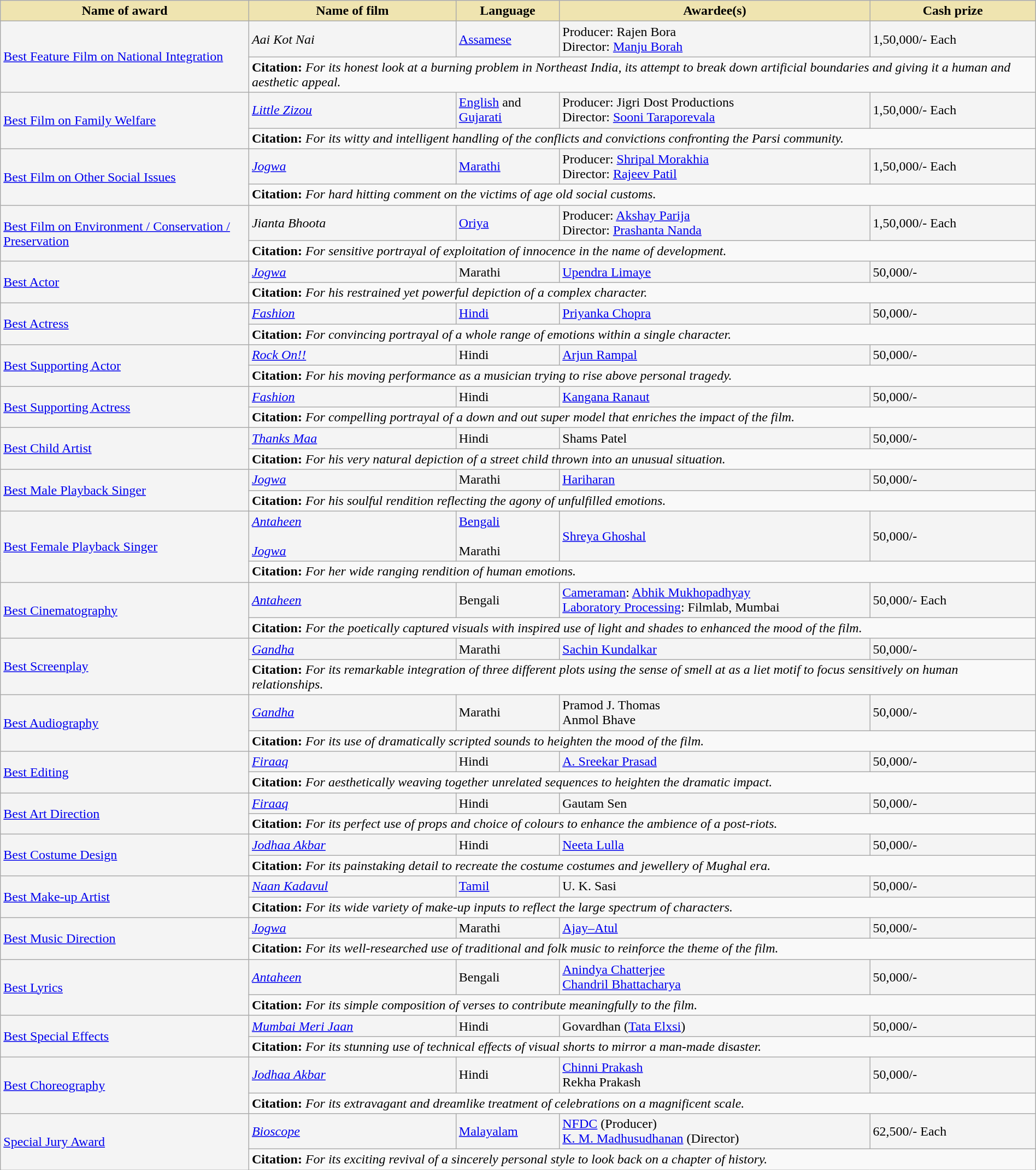<table class="wikitable" style="width:100%;">
<tr>
<th style="background-color:#EFE4B0;width:24%;">Name of award</th>
<th style="background-color:#EFE4B0;width:20%;">Name of film</th>
<th style="background-color:#EFE4B0;width:10%;">Language</th>
<th style="background-color:#EFE4B0;width:30%;">Awardee(s)</th>
<th style="background-color:#EFE4B0;width:16%;">Cash prize</th>
</tr>
<tr style="background-color:#F4F4F4">
<td rowspan="2"><a href='#'>Best Feature Film on National Integration</a></td>
<td><em>Aai Kot Nai</em></td>
<td><a href='#'>Assamese</a></td>
<td>Producer: Rajen Bora<br>Director: <a href='#'>Manju Borah</a></td>
<td> 1,50,000/- Each</td>
</tr>
<tr style="background-color:#F9F9F9">
<td colspan="4"><strong>Citation:</strong> <em>For its honest look at a burning problem in Northeast India, its attempt to break down artificial boundaries and giving it a human and aesthetic appeal.</em></td>
</tr>
<tr style="background-color:#F4F4F4">
<td rowspan="2"><a href='#'>Best Film on Family Welfare</a></td>
<td><em><a href='#'>Little Zizou</a></em></td>
<td><a href='#'>English</a> and <a href='#'>Gujarati</a></td>
<td>Producer: Jigri Dost Productions<br>Director: <a href='#'>Sooni Taraporevala</a></td>
<td> 1,50,000/- Each</td>
</tr>
<tr style="background-color:#F9F9F9">
<td colspan="4"><strong>Citation:</strong> <em>For its witty and intelligent handling of the conflicts and convictions confronting the Parsi community.</em></td>
</tr>
<tr style="background-color:#F4F4F4">
<td rowspan="2"><a href='#'>Best Film on Other Social Issues</a></td>
<td><em><a href='#'>Jogwa</a></em></td>
<td><a href='#'>Marathi</a></td>
<td>Producer: <a href='#'>Shripal Morakhia</a><br>Director: <a href='#'>Rajeev Patil</a></td>
<td> 1,50,000/- Each</td>
</tr>
<tr style="background-color:#F9F9F9">
<td colspan="4"><strong>Citation:</strong> <em>For hard hitting comment on the victims of age old social customs.</em></td>
</tr>
<tr style="background-color:#F4F4F4">
<td rowspan="2"><a href='#'>Best Film on Environment / Conservation / Preservation</a></td>
<td><em>Jianta Bhoota</em></td>
<td><a href='#'>Oriya</a></td>
<td>Producer: <a href='#'>Akshay Parija</a><br>Director: <a href='#'>Prashanta Nanda</a></td>
<td> 1,50,000/- Each</td>
</tr>
<tr style="background-color:#F9F9F9">
<td colspan="4"><strong>Citation:</strong> <em>For sensitive portrayal of exploitation of innocence in the name of development.</em></td>
</tr>
<tr style="background-color:#F4F4F4">
<td rowspan="2"><a href='#'>Best Actor</a></td>
<td><em><a href='#'>Jogwa</a></em></td>
<td>Marathi</td>
<td><a href='#'>Upendra Limaye</a></td>
<td> 50,000/-</td>
</tr>
<tr style="background-color:#F9F9F9">
<td colspan="4"><strong>Citation:</strong> <em>For his restrained yet powerful depiction of a complex character.</em></td>
</tr>
<tr style="background-color:#F4F4F4">
<td rowspan="2"><a href='#'>Best Actress</a></td>
<td><em><a href='#'>Fashion</a></em></td>
<td><a href='#'>Hindi</a></td>
<td><a href='#'>Priyanka Chopra</a></td>
<td> 50,000/-</td>
</tr>
<tr style="background-color:#F9F9F9">
<td colspan="4"><strong>Citation:</strong> <em>For convincing portrayal of a whole range of emotions within a single character.</em></td>
</tr>
<tr style="background-color:#F4F4F4">
<td rowspan="2"><a href='#'>Best Supporting Actor</a></td>
<td><em><a href='#'>Rock On!!</a></em></td>
<td>Hindi</td>
<td><a href='#'>Arjun Rampal</a></td>
<td> 50,000/-</td>
</tr>
<tr style="background-color:#F9F9F9">
<td colspan="4"><strong>Citation:</strong> <em>For his moving performance as a musician trying to rise above personal tragedy.</em></td>
</tr>
<tr style="background-color:#F4F4F4">
<td rowspan="2"><a href='#'>Best Supporting Actress</a></td>
<td><em><a href='#'>Fashion</a></em></td>
<td>Hindi</td>
<td><a href='#'>Kangana Ranaut</a></td>
<td> 50,000/-</td>
</tr>
<tr style="background-color:#F9F9F9">
<td colspan="4"><strong>Citation:</strong> <em>For compelling portrayal of a down and out super model that enriches the impact of the film.</em></td>
</tr>
<tr style="background-color:#F4F4F4">
<td rowspan="2"><a href='#'>Best Child Artist</a></td>
<td><em><a href='#'>Thanks Maa</a></em></td>
<td>Hindi</td>
<td>Shams Patel</td>
<td> 50,000/-</td>
</tr>
<tr style="background-color:#F9F9F9">
<td colspan="4"><strong>Citation:</strong> <em>For his very natural depiction of a street child thrown into an unusual situation.</em></td>
</tr>
<tr style="background-color:#F4F4F4">
<td rowspan="2"><a href='#'>Best Male Playback Singer</a></td>
<td><em><a href='#'>Jogwa</a></em><br></td>
<td>Marathi</td>
<td><a href='#'>Hariharan</a></td>
<td> 50,000/-</td>
</tr>
<tr style="background-color:#F9F9F9">
<td colspan="4"><strong>Citation:</strong> <em>For his soulful rendition reflecting the agony of unfulfilled emotions.</em></td>
</tr>
<tr style="background-color:#F4F4F4">
<td rowspan="2"><a href='#'>Best Female Playback Singer</a></td>
<td><em><a href='#'>Antaheen</a></em><br><br><em><a href='#'>Jogwa</a></em><br></td>
<td><a href='#'>Bengali</a><br><br>Marathi</td>
<td><a href='#'>Shreya Ghoshal</a></td>
<td> 50,000/-</td>
</tr>
<tr style="background-color:#F9F9F9">
<td colspan="4"><strong>Citation:</strong> <em>For her wide ranging rendition of human emotions.</em></td>
</tr>
<tr style="background-color:#F4F4F4">
<td rowspan="2"><a href='#'>Best Cinematography</a></td>
<td><em><a href='#'>Antaheen</a></em></td>
<td>Bengali</td>
<td><a href='#'>Cameraman</a>: <a href='#'>Abhik Mukhopadhyay</a><br><a href='#'>Laboratory Processing</a>: Filmlab, Mumbai</td>
<td> 50,000/- Each</td>
</tr>
<tr style="background-color:#F9F9F9">
<td colspan="4"><strong>Citation:</strong> <em>For the poetically captured visuals with inspired use of light and shades to enhanced the mood of the film.</em></td>
</tr>
<tr style="background-color:#F4F4F4">
<td rowspan="2"><a href='#'>Best Screenplay</a></td>
<td><em><a href='#'>Gandha</a></em></td>
<td>Marathi</td>
<td><a href='#'>Sachin Kundalkar</a></td>
<td> 50,000/-</td>
</tr>
<tr style="background-color:#F9F9F9">
<td colspan="4"><strong>Citation:</strong> <em>For its remarkable integration of three different plots using the sense of smell at as a liet motif to focus sensitively on human relationships.</em></td>
</tr>
<tr style="background-color:#F4F4F4">
<td rowspan="2"><a href='#'>Best Audiography</a></td>
<td><em><a href='#'>Gandha</a></em></td>
<td>Marathi</td>
<td>Pramod J. Thomas<br>Anmol Bhave</td>
<td> 50,000/-</td>
</tr>
<tr style="background-color:#F9F9F9">
<td colspan="4"><strong>Citation:</strong> <em>For its use of dramatically scripted sounds to heighten the mood of the film.</em></td>
</tr>
<tr style="background-color:#F4F4F4">
<td rowspan="2"><a href='#'>Best Editing</a></td>
<td><em><a href='#'>Firaaq</a></em></td>
<td>Hindi</td>
<td><a href='#'>A. Sreekar Prasad</a></td>
<td> 50,000/-</td>
</tr>
<tr style="background-color:#F9F9F9">
<td colspan="4"><strong>Citation:</strong> <em>For aesthetically weaving together unrelated sequences to heighten the dramatic impact.</em></td>
</tr>
<tr style="background-color:#F4F4F4">
<td rowspan="2"><a href='#'>Best Art Direction</a></td>
<td><em><a href='#'>Firaaq</a></em></td>
<td>Hindi</td>
<td>Gautam Sen</td>
<td> 50,000/-</td>
</tr>
<tr style="background-color:#F9F9F9">
<td colspan="4"><strong>Citation:</strong> <em>For its perfect use of props and choice of colours to enhance the ambience of a post-riots.</em></td>
</tr>
<tr style="background-color:#F4F4F4">
<td rowspan="2"><a href='#'>Best Costume Design</a></td>
<td><em><a href='#'>Jodhaa Akbar</a></em></td>
<td>Hindi</td>
<td><a href='#'>Neeta Lulla</a></td>
<td> 50,000/-</td>
</tr>
<tr style="background-color:#F9F9F9">
<td colspan="4"><strong>Citation:</strong> <em>For its painstaking detail to recreate the costume costumes and jewellery of Mughal era.</em></td>
</tr>
<tr style="background-color:#F4F4F4">
<td rowspan="2"><a href='#'>Best Make-up Artist</a></td>
<td><em><a href='#'>Naan Kadavul</a></em></td>
<td><a href='#'>Tamil</a></td>
<td>U. K. Sasi</td>
<td> 50,000/-</td>
</tr>
<tr style="background-color:#F9F9F9">
<td colspan="4"><strong>Citation:</strong> <em>For its wide variety of make-up inputs to reflect the large spectrum of characters.</em></td>
</tr>
<tr style="background-color:#F4F4F4">
<td rowspan="2"><a href='#'>Best Music Direction</a></td>
<td><em><a href='#'>Jogwa</a></em></td>
<td>Marathi</td>
<td><a href='#'>Ajay–Atul</a></td>
<td> 50,000/-</td>
</tr>
<tr style="background-color:#F9F9F9">
<td colspan="4"><strong>Citation:</strong> <em>For its well-researched use of traditional and folk music to reinforce the theme of the film.</em></td>
</tr>
<tr style="background-color:#F4F4F4">
<td rowspan="2"><a href='#'>Best Lyrics</a></td>
<td><em><a href='#'>Antaheen</a></em><br></td>
<td>Bengali</td>
<td><a href='#'>Anindya Chatterjee</a><br><a href='#'>Chandril Bhattacharya</a></td>
<td> 50,000/-</td>
</tr>
<tr style="background-color:#F9F9F9">
<td colspan="4"><strong>Citation:</strong> <em>For its simple composition of verses to contribute meaningfully to the film.</em></td>
</tr>
<tr style="background-color:#F4F4F4">
<td rowspan="2"><a href='#'>Best Special Effects</a></td>
<td><em><a href='#'>Mumbai Meri Jaan</a></em></td>
<td>Hindi</td>
<td>Govardhan (<a href='#'>Tata Elxsi</a>)</td>
<td> 50,000/-</td>
</tr>
<tr style="background-color:#F9F9F9">
<td colspan="4"><strong>Citation:</strong> <em>For its stunning use of technical effects of visual shorts to mirror a man-made disaster.</em></td>
</tr>
<tr style="background-color:#F4F4F4">
<td rowspan="2"><a href='#'>Best Choreography</a></td>
<td><em><a href='#'>Jodhaa Akbar</a></em><br></td>
<td>Hindi</td>
<td><a href='#'>Chinni Prakash</a><br>Rekha Prakash</td>
<td> 50,000/-</td>
</tr>
<tr style="background-color:#F9F9F9">
<td colspan="4"><strong>Citation:</strong> <em>For its extravagant and dreamlike treatment of celebrations on a magnificent scale.</em></td>
</tr>
<tr style="background-color:#F4F4F4">
<td rowspan="2"><a href='#'>Special Jury Award</a></td>
<td><em><a href='#'>Bioscope</a></em></td>
<td><a href='#'>Malayalam</a></td>
<td><a href='#'>NFDC</a> (Producer)<br><a href='#'>K. M. Madhusudhanan</a> (Director)</td>
<td> 62,500/- Each</td>
</tr>
<tr style="background-color:#F9F9F9">
<td colspan="4"><strong>Citation:</strong> <em>For its exciting revival of a sincerely personal style to look back on a chapter of history.</em></td>
</tr>
</table>
